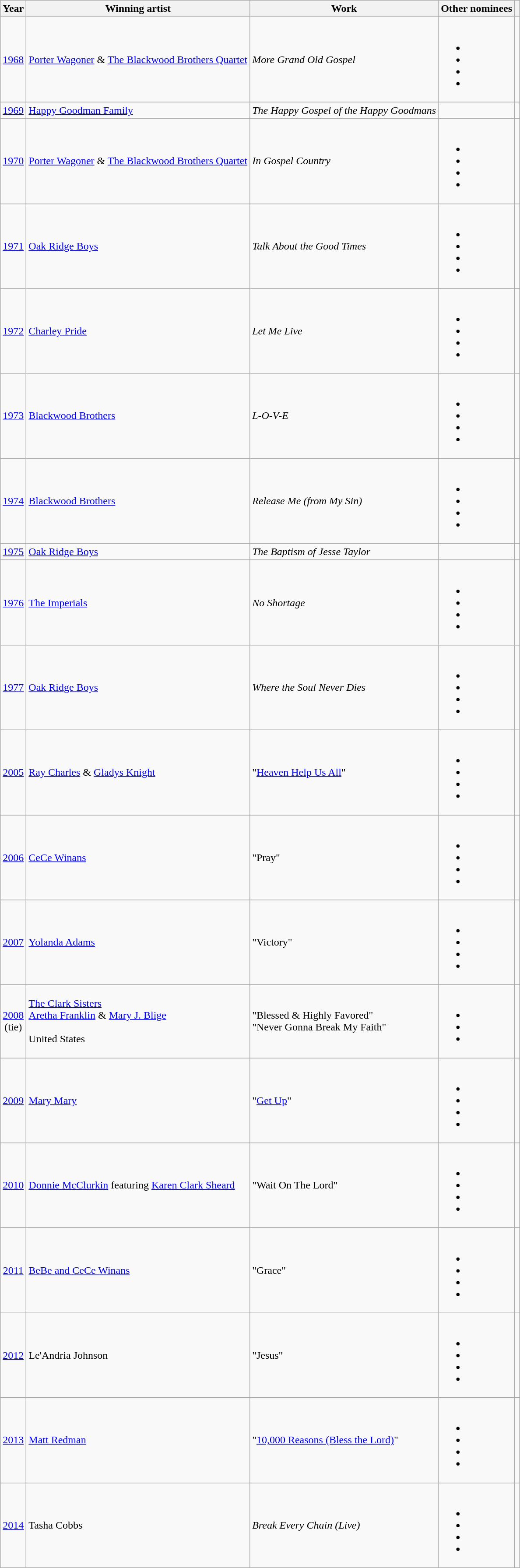<table class="wikitable sortable">
<tr>
<th bgcolor="#efefef">Year</th>
<th bgcolor="#efefef">Winning artist</th>
<th bgcolor="#efefef">Work</th>
<th bgcolor="#efefef" class=unsortable>Other nominees</th>
<th bgcolor="#efefef" class=unsortable></th>
</tr>
<tr>
<td align="center"><a href='#'>1968</a></td>
<td><a href='#'>Porter Wagoner</a> & <a href='#'>The Blackwood Brothers Quartet</a></td>
<td><em>More Grand Old Gospel</em></td>
<td><br><ul><li></li><li></li><li></li><li></li></ul></td>
<td align="center"></td>
</tr>
<tr>
<td align="center"><a href='#'>1969</a></td>
<td><a href='#'>Happy Goodman Family</a></td>
<td><em>The Happy Gospel of the Happy Goodmans</em></td>
<td></td>
<td align="center"></td>
</tr>
<tr>
<td align="center"><a href='#'>1970</a></td>
<td><a href='#'>Porter Wagoner</a> & <a href='#'>The Blackwood Brothers Quartet</a></td>
<td><em>In Gospel Country</em></td>
<td><br><ul><li></li><li></li><li></li><li></li></ul></td>
<td align="center"></td>
</tr>
<tr>
<td align="center"><a href='#'>1971</a></td>
<td><a href='#'>Oak Ridge Boys</a></td>
<td><em>Talk About the Good Times</em></td>
<td><br><ul><li></li><li></li><li></li><li></li></ul></td>
<td align="center"></td>
</tr>
<tr>
<td align="center"><a href='#'>1972</a></td>
<td><a href='#'>Charley Pride</a></td>
<td><em>Let Me Live</em></td>
<td><br><ul><li></li><li></li><li></li><li></li></ul></td>
<td align="center"></td>
</tr>
<tr>
<td align="center"><a href='#'>1973</a></td>
<td><a href='#'>Blackwood Brothers</a></td>
<td><em>L-O-V-E</em></td>
<td><br><ul><li></li><li></li><li></li><li></li></ul></td>
<td align="center"></td>
</tr>
<tr>
<td align="center"><a href='#'>1974</a></td>
<td><a href='#'>Blackwood Brothers</a></td>
<td><em>Release Me (from My Sin)</em></td>
<td><br><ul><li></li><li></li><li></li><li></li></ul></td>
<td align="center"></td>
</tr>
<tr>
<td align="center"><a href='#'>1975</a></td>
<td><a href='#'>Oak Ridge Boys</a></td>
<td><em>The Baptism of Jesse Taylor</em></td>
<td></td>
<td></td>
</tr>
<tr>
<td align="center"><a href='#'>1976</a></td>
<td><a href='#'>The Imperials</a></td>
<td><em>No Shortage</em></td>
<td><br><ul><li></li><li></li><li></li><li></li></ul></td>
<td align="center"></td>
</tr>
<tr>
<td align="center"><a href='#'>1977</a></td>
<td><a href='#'>Oak Ridge Boys</a></td>
<td><em>Where the Soul Never Dies</em></td>
<td><br><ul><li></li><li></li><li></li><li></li></ul></td>
<td align="center"></td>
</tr>
<tr>
<td align="center"><a href='#'>2005</a></td>
<td><a href='#'>Ray Charles</a> & <a href='#'>Gladys Knight</a></td>
<td>"<a href='#'>Heaven Help Us All</a>"</td>
<td><br><ul><li></li><li></li><li></li><li></li></ul></td>
<td style="text-align:center;"></td>
</tr>
<tr>
<td align="center"><a href='#'>2006</a></td>
<td><a href='#'>CeCe Winans</a></td>
<td>"Pray"</td>
<td><br><ul><li></li><li></li><li></li><li></li></ul></td>
<td style="text-align:center;"></td>
</tr>
<tr>
<td align="center"><a href='#'>2007</a></td>
<td><a href='#'>Yolanda Adams</a></td>
<td>"Victory"</td>
<td><br><ul><li></li><li></li><li></li><li></li></ul></td>
<td style="text-align:center;"></td>
</tr>
<tr>
<td align="center"><a href='#'>2008</a><br>(tie)</td>
<td><a href='#'>The Clark Sisters</a><br><a href='#'>Aretha Franklin</a> & <a href='#'>Mary J. Blige</a><br><br>United States</td>
<td>"Blessed & Highly Favored"<br>"Never Gonna Break My Faith"</td>
<td><br><ul><li></li><li></li><li></li></ul></td>
<td style="text-align:center;"></td>
</tr>
<tr>
<td align="center"><a href='#'>2009</a></td>
<td><a href='#'>Mary Mary</a></td>
<td>"<a href='#'>Get Up</a>"</td>
<td><br><ul><li></li><li></li><li></li><li></li></ul></td>
<td style="text-align:center;"></td>
</tr>
<tr>
<td align="center"><a href='#'>2010</a></td>
<td><a href='#'>Donnie McClurkin</a> featuring <a href='#'>Karen Clark Sheard</a></td>
<td>"Wait On The Lord"</td>
<td><br><ul><li></li><li></li><li></li><li></li></ul></td>
<td style="text-align:center;"></td>
</tr>
<tr>
<td align="center"><a href='#'>2011</a></td>
<td><a href='#'>BeBe and CeCe Winans</a></td>
<td>"Grace"</td>
<td><br><ul><li></li><li></li><li></li><li></li></ul></td>
<td style="text-align:center;"></td>
</tr>
<tr>
<td align="center"><a href='#'>2012</a></td>
<td>Le'Andria Johnson</td>
<td>"Jesus"</td>
<td><br><ul><li></li><li></li><li></li><li></li></ul></td>
<td style="text-align:center;"></td>
</tr>
<tr>
<td align="center"><a href='#'>2013</a></td>
<td><a href='#'>Matt Redman</a></td>
<td>"<a href='#'>10,000 Reasons (Bless the Lord)</a>"</td>
<td><br><ul><li></li><li></li><li></li><li></li></ul></td>
<td style="text-align:center;"></td>
</tr>
<tr>
<td align="center"><a href='#'>2014</a></td>
<td>Tasha Cobbs</td>
<td><em>Break Every Chain (Live)</em></td>
<td><br><ul><li></li><li></li><li></li><li></li></ul></td>
<td style="text-align:center;"></td>
</tr>
</table>
